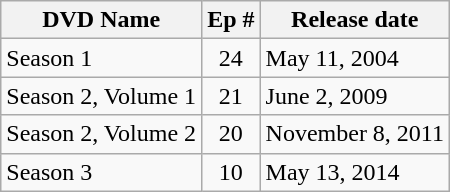<table class="wikitable">
<tr>
<th>DVD Name</th>
<th>Ep #</th>
<th>Release date</th>
</tr>
<tr>
<td>Season 1</td>
<td style="text-align:center;">24</td>
<td>May 11, 2004</td>
</tr>
<tr>
<td>Season 2, Volume 1</td>
<td style="text-align:center;">21</td>
<td>June 2, 2009</td>
</tr>
<tr>
<td>Season 2, Volume 2</td>
<td style="text-align:center;">20</td>
<td>November 8, 2011</td>
</tr>
<tr>
<td>Season 3</td>
<td style="text-align:center;">10</td>
<td>May 13, 2014</td>
</tr>
</table>
